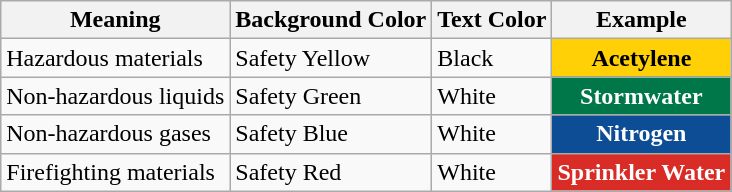<table class="wikitable" style="display: inline-table;">
<tr>
<th>Meaning</th>
<th>Background Color</th>
<th>Text Color</th>
<th>Example</th>
</tr>
<tr>
<td>Hazardous materials</td>
<td>Safety Yellow</td>
<td>Black</td>
<td style="background:#FED005;color:black;text-align:center;"><strong>Acetylene</strong></td>
</tr>
<tr>
<td>Non-hazardous liquids</td>
<td>Safety Green</td>
<td>White</td>
<td style="background:#007749;color:white;text-align:center;"><strong>Stormwater</strong></td>
</tr>
<tr>
<td>Non-hazardous gases</td>
<td>Safety Blue</td>
<td>White</td>
<td style="background:#0C4D96;color:white;text-align:center;"><strong>Nitrogen</strong></td>
</tr>
<tr>
<td>Firefighting materials</td>
<td>Safety Red</td>
<td>White</td>
<td style="background:#D92C26;color:white;text-align:center;"><strong>Sprinkler Water</strong></td>
</tr>
</table>
